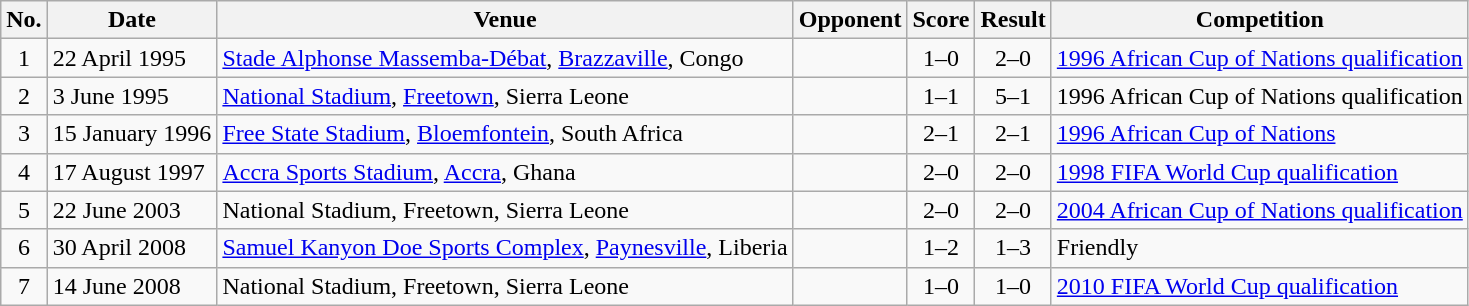<table class="wikitable sortable">
<tr>
<th scope="col">No.</th>
<th scope="col">Date</th>
<th scope="col">Venue</th>
<th scope="col">Opponent</th>
<th scope="col">Score</th>
<th scope="col">Result</th>
<th scope="col">Competition</th>
</tr>
<tr>
<td style="text-align:center">1</td>
<td>22 April 1995</td>
<td><a href='#'>Stade Alphonse Massemba-Débat</a>, <a href='#'>Brazzaville</a>, Congo</td>
<td></td>
<td style="text-align:center">1–0</td>
<td style="text-align:center">2–0</td>
<td><a href='#'>1996 African Cup of Nations qualification</a></td>
</tr>
<tr>
<td style="text-align:center">2</td>
<td>3 June 1995</td>
<td><a href='#'>National Stadium</a>, <a href='#'>Freetown</a>, Sierra Leone</td>
<td></td>
<td style="text-align:center">1–1</td>
<td style="text-align:center">5–1</td>
<td>1996 African Cup of Nations qualification</td>
</tr>
<tr>
<td style="text-align:center">3</td>
<td>15 January 1996</td>
<td><a href='#'>Free State Stadium</a>, <a href='#'>Bloemfontein</a>, South Africa</td>
<td></td>
<td style="text-align:center">2–1</td>
<td style="text-align:center">2–1</td>
<td><a href='#'>1996 African Cup of Nations</a></td>
</tr>
<tr>
<td style="text-align:center">4</td>
<td>17 August 1997</td>
<td><a href='#'>Accra Sports Stadium</a>, <a href='#'>Accra</a>, Ghana</td>
<td></td>
<td style="text-align:center">2–0</td>
<td style="text-align:center">2–0</td>
<td><a href='#'>1998 FIFA World Cup qualification</a></td>
</tr>
<tr>
<td style="text-align:center">5</td>
<td>22 June 2003</td>
<td>National Stadium, Freetown, Sierra Leone</td>
<td></td>
<td style="text-align:center">2–0</td>
<td style="text-align:center">2–0</td>
<td><a href='#'>2004 African Cup of Nations qualification</a></td>
</tr>
<tr>
<td style="text-align:center">6</td>
<td>30 April 2008</td>
<td><a href='#'>Samuel Kanyon Doe Sports Complex</a>, <a href='#'>Paynesville</a>, Liberia</td>
<td></td>
<td style="text-align:center">1–2</td>
<td style="text-align:center">1–3</td>
<td>Friendly</td>
</tr>
<tr>
<td style="text-align:center">7</td>
<td>14 June 2008</td>
<td>National Stadium, Freetown, Sierra Leone</td>
<td></td>
<td style="text-align:center">1–0</td>
<td style="text-align:center">1–0</td>
<td><a href='#'>2010 FIFA World Cup qualification</a></td>
</tr>
</table>
